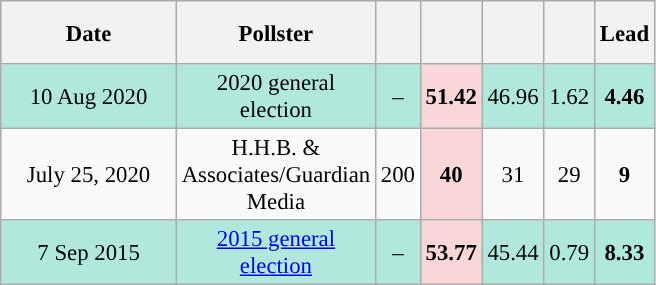<table class="wikitable sortable collapsible" style="text-align:center;font-size:95%;">
<tr style="height:42px;">
<th style="width:110px;">Date</th>
<th style="width:110px;">Pollster</th>
<th data-sort-type="number"></th>
<th class="unsortable" style="background:"><a href='#'></a></th>
<th class="unsortable" style="background:"><a href='#'></a></th>
<th class="unsortable" style="background:"></th>
<th>Lead</th>
</tr>
<tr style="background:#b0e9db;">
<td>10 Aug 2020</td>
<td>2020 general election</td>
<td>–</td>
<td style="background:#F8D7D6;"><strong>51.42</strong></td>
<td>46.96</td>
<td>1.62</td>
<td style="background:"><strong>4.46</strong></td>
</tr>
<tr>
<td>July 25, 2020</td>
<td>H.H.B. & Associates/Guardian Media</td>
<td>200</td>
<td style="background:#F8D7D6;"><strong>40</strong></td>
<td>31</td>
<td>29</td>
<td style="background:"><strong>9</strong></td>
</tr>
<tr style="background:#b0e9db;">
<td data-sort-value="2015-09-07">7 Sep 2015</td>
<td><a href='#'>2015 general election</a></td>
<td>–</td>
<td style="background:#F8D7D6;"><strong>53.77</strong></td>
<td>45.44</td>
<td>0.79</td>
<td style="background:"><strong>8.33</strong></td>
</tr>
</table>
